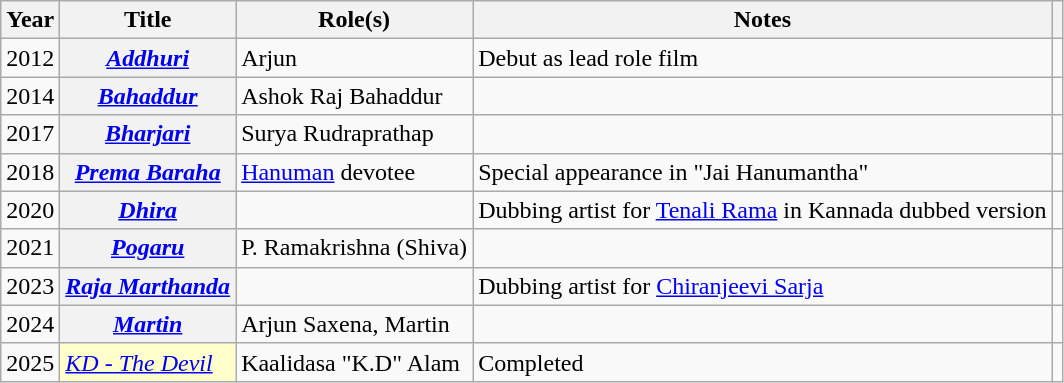<table class="wikitable sortable plainrowheaders">
<tr>
<th scope-"col">Year</th>
<th scope-"col">Title</th>
<th scope-"col">Role(s)</th>
<th scope-"col" class="unsortable">Notes</th>
<th scope-"col" class="unsortable"></th>
</tr>
<tr>
<td>2012</td>
<th scope="row"><em><a href='#'>Addhuri</a></em></th>
<td>Arjun</td>
<td>Debut as lead role film</td>
<td></td>
</tr>
<tr>
<td>2014</td>
<th scope="row"><em><a href='#'>Bahaddur</a></em></th>
<td>Ashok Raj Bahaddur</td>
<td></td>
<td></td>
</tr>
<tr>
<td>2017</td>
<th scope="row"><em><a href='#'>Bharjari</a></em></th>
<td>Surya Rudraprathap</td>
<td></td>
<td></td>
</tr>
<tr>
<td>2018</td>
<th scope="row"><em><a href='#'>Prema Baraha</a></em></th>
<td><a href='#'>Hanuman</a> devotee</td>
<td>Special appearance in "Jai Hanumantha"</td>
<td></td>
</tr>
<tr>
<td>2020</td>
<th scope="row"><em><a href='#'>Dhira</a></em></th>
<td></td>
<td>Dubbing artist for <a href='#'>Tenali Rama</a> in Kannada dubbed version</td>
<td></td>
</tr>
<tr>
<td>2021</td>
<th scope="row"><em><a href='#'>Pogaru</a></em></th>
<td>P. Ramakrishna (Shiva)</td>
<td></td>
<td></td>
</tr>
<tr>
<td>2023</td>
<th scope="row"><em><a href='#'>Raja Marthanda</a></em></th>
<td></td>
<td>Dubbing artist for <a href='#'>Chiranjeevi Sarja</a></td>
<td></td>
</tr>
<tr>
<td>2024</td>
<th scope="row"><em><a href='#'>Martin</a></em></th>
<td>Arjun Saxena, Martin</td>
<td></td>
<td></td>
</tr>
<tr>
<td>2025</td>
<td style="background:#ffc;"><em><a href='#'>KD - The Devil</a></em> </td>
<td>Kaalidasa "K.D" Alam</td>
<td>Completed</td>
<td></td>
</tr>
</table>
